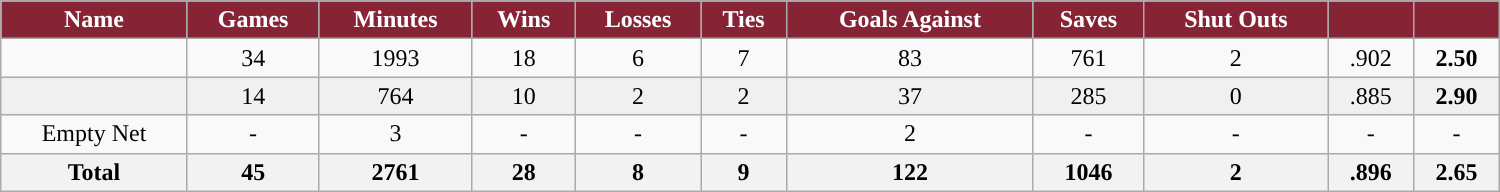<table class="wikitable sortable" width ="1000">
<tr align="center">
<th style="color:white; background:#862334; ">Name</th>
<th style="color:white; background:#862334; ">Games</th>
<th style="color:white; background:#862334; ">Minutes</th>
<th style="color:white; background:#862334; ">Wins</th>
<th style="color:white; background:#862334; ">Losses</th>
<th style="color:white; background:#862334; ">Ties</th>
<th style="color:white; background:#862334; ">Goals Against</th>
<th style="color:white; background:#862334; ">Saves</th>
<th style="color:white; background:#862334; ">Shut Outs</th>
<th style="color:white; background:#862334; "><a href='#'></a></th>
<th style="color:white; background:#862334; "><a href='#'></a></th>
</tr>
<tr align="center">
<td></td>
<td>34</td>
<td>1993</td>
<td>18</td>
<td>6</td>
<td>7</td>
<td>83</td>
<td>761</td>
<td>2</td>
<td>.902</td>
<td><strong>2.50</strong></td>
</tr>
<tr align="center" bgcolor="#f0f0f0">
<td></td>
<td>14</td>
<td>764</td>
<td>10</td>
<td>2</td>
<td>2</td>
<td>37</td>
<td>285</td>
<td>0</td>
<td>.885</td>
<td><strong>2.90</strong></td>
</tr>
<tr align="center" bgcolor="">
<td>Empty Net</td>
<td>-</td>
<td>3</td>
<td>-</td>
<td>-</td>
<td>-</td>
<td>2</td>
<td>-</td>
<td>-</td>
<td>-</td>
<td>-</td>
</tr>
<tr>
<th>Total</th>
<th>45</th>
<th>2761</th>
<th>28</th>
<th>8</th>
<th>9</th>
<th>122</th>
<th>1046</th>
<th>2</th>
<th>.896</th>
<th><strong>2.65</strong></th>
</tr>
</table>
